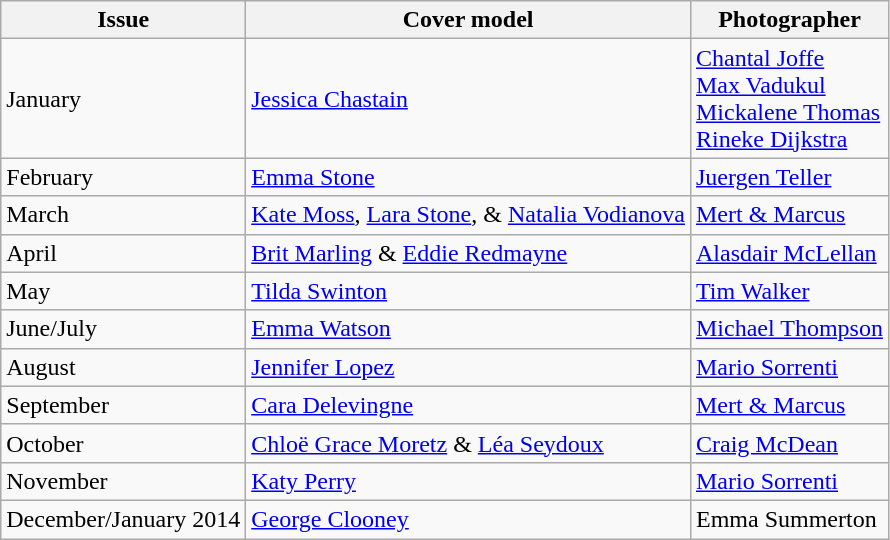<table class="sortable wikitable">
<tr>
<th>Issue</th>
<th>Cover model</th>
<th>Photographer</th>
</tr>
<tr>
<td>January</td>
<td><a href='#'>Jessica Chastain</a></td>
<td><a href='#'>Chantal Joffe</a> <br> <a href='#'>Max Vadukul</a> <br> <a href='#'>Mickalene Thomas</a> <br> <a href='#'>Rineke Dijkstra</a></td>
</tr>
<tr>
<td>February</td>
<td><a href='#'>Emma Stone</a></td>
<td><a href='#'>Juergen Teller</a></td>
</tr>
<tr>
<td>March</td>
<td><a href='#'>Kate Moss</a>, <a href='#'>Lara Stone</a>, & <a href='#'>Natalia Vodianova</a></td>
<td><a href='#'>Mert & Marcus</a></td>
</tr>
<tr>
<td>April</td>
<td><a href='#'>Brit Marling</a> & <a href='#'>Eddie Redmayne</a></td>
<td><a href='#'>Alasdair McLellan</a></td>
</tr>
<tr>
<td>May</td>
<td><a href='#'>Tilda Swinton</a></td>
<td><a href='#'>Tim Walker</a></td>
</tr>
<tr>
<td>June/July</td>
<td><a href='#'>Emma Watson</a></td>
<td><a href='#'>Michael Thompson</a></td>
</tr>
<tr>
<td>August</td>
<td><a href='#'>Jennifer Lopez</a></td>
<td><a href='#'>Mario Sorrenti</a></td>
</tr>
<tr>
<td>September</td>
<td><a href='#'>Cara Delevingne</a></td>
<td><a href='#'>Mert & Marcus</a></td>
</tr>
<tr>
<td>October</td>
<td><a href='#'>Chloë Grace Moretz</a> & <a href='#'>Léa Seydoux</a></td>
<td><a href='#'>Craig McDean</a></td>
</tr>
<tr>
<td>November</td>
<td><a href='#'>Katy Perry</a></td>
<td><a href='#'>Mario Sorrenti</a></td>
</tr>
<tr>
<td>December/January 2014</td>
<td><a href='#'>George Clooney</a></td>
<td>Emma Summerton</td>
</tr>
</table>
